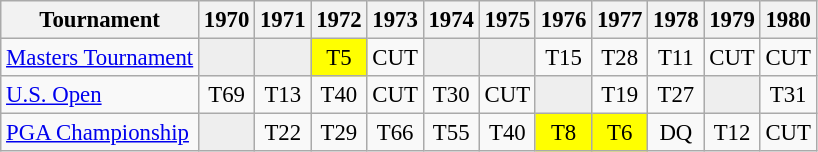<table class="wikitable" style="font-size:95%;text-align:center;">
<tr>
<th>Tournament</th>
<th>1970</th>
<th>1971</th>
<th>1972</th>
<th>1973</th>
<th>1974</th>
<th>1975</th>
<th>1976</th>
<th>1977</th>
<th>1978</th>
<th>1979</th>
<th>1980</th>
</tr>
<tr>
<td align=left><a href='#'>Masters Tournament</a></td>
<td style="background:#eeeeee;"></td>
<td style="background:#eeeeee;"></td>
<td style="background:yellow;">T5</td>
<td>CUT</td>
<td style="background:#eeeeee;"></td>
<td style="background:#eeeeee;"></td>
<td>T15</td>
<td>T28</td>
<td>T11</td>
<td>CUT</td>
<td>CUT</td>
</tr>
<tr>
<td align=left><a href='#'>U.S. Open</a></td>
<td>T69</td>
<td>T13</td>
<td>T40</td>
<td>CUT</td>
<td>T30</td>
<td>CUT</td>
<td style="background:#eeeeee;"></td>
<td>T19</td>
<td>T27</td>
<td style="background:#eeeeee;"></td>
<td>T31</td>
</tr>
<tr>
<td align=left><a href='#'>PGA Championship</a></td>
<td style="background:#eeeeee;"></td>
<td>T22</td>
<td>T29</td>
<td>T66</td>
<td>T55</td>
<td>T40</td>
<td style="background:yellow;">T8</td>
<td style="background:yellow;">T6</td>
<td>DQ</td>
<td>T12</td>
<td>CUT</td>
</tr>
</table>
